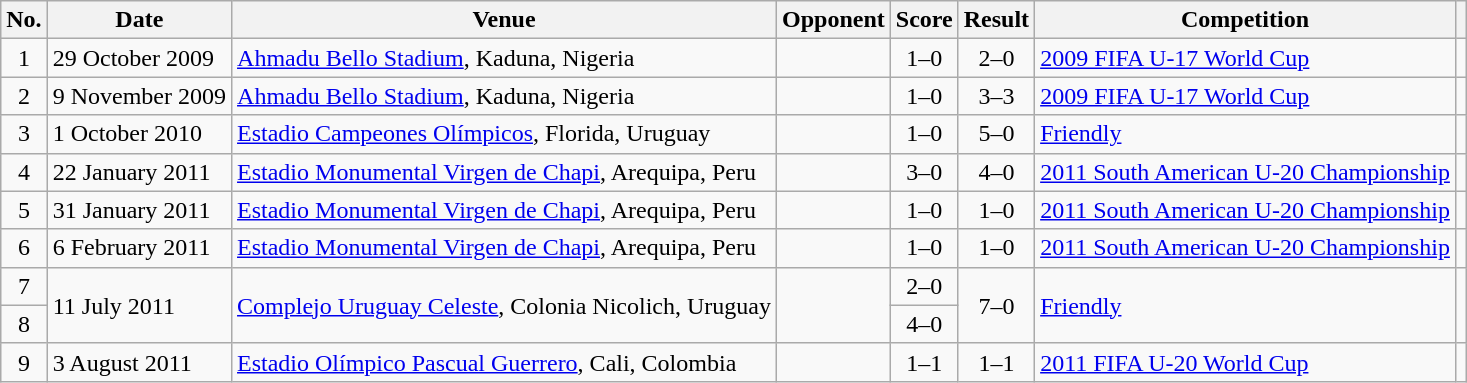<table class="wikitable sortable">
<tr>
<th scope="col">No.</th>
<th scope="col">Date</th>
<th scope="col">Venue</th>
<th scope="col">Opponent</th>
<th scope="col">Score</th>
<th scope="col">Result</th>
<th scope="col">Competition</th>
<th scope="col" class="unsortable"></th>
</tr>
<tr>
<td style="text-align: center;">1</td>
<td>29 October 2009</td>
<td><a href='#'>Ahmadu Bello Stadium</a>, Kaduna, Nigeria</td>
<td></td>
<td style="text-align: center;">1–0</td>
<td style="text-align: center;">2–0</td>
<td><a href='#'>2009 FIFA U-17 World Cup</a></td>
<td style="text-align: center;"></td>
</tr>
<tr>
<td style="text-align: center;">2</td>
<td>9 November 2009</td>
<td><a href='#'>Ahmadu Bello Stadium</a>, Kaduna, Nigeria</td>
<td></td>
<td style="text-align: center;">1–0</td>
<td style="text-align: center;">3–3</td>
<td><a href='#'>2009 FIFA U-17 World Cup</a></td>
<td style="text-align: center;"></td>
</tr>
<tr>
<td style="text-align: center;">3</td>
<td>1 October 2010</td>
<td><a href='#'>Estadio Campeones Olímpicos</a>, Florida, Uruguay</td>
<td></td>
<td style="text-align: center;">1–0</td>
<td style="text-align: center;">5–0</td>
<td><a href='#'>Friendly</a></td>
<td style="text-align: center;"></td>
</tr>
<tr>
<td style="text-align: center;">4</td>
<td>22 January 2011</td>
<td><a href='#'>Estadio Monumental Virgen de Chapi</a>, Arequipa, Peru</td>
<td></td>
<td style="text-align: center;">3–0</td>
<td style="text-align: center;">4–0</td>
<td><a href='#'>2011 South American U-20 Championship</a></td>
<td style="text-align: center;"></td>
</tr>
<tr>
<td style="text-align: center;">5</td>
<td>31 January 2011</td>
<td><a href='#'>Estadio Monumental Virgen de Chapi</a>, Arequipa, Peru</td>
<td></td>
<td style="text-align: center;">1–0</td>
<td style="text-align: center;">1–0</td>
<td><a href='#'>2011 South American U-20 Championship</a></td>
<td style="text-align: center;"></td>
</tr>
<tr>
<td style="text-align: center;">6</td>
<td>6 February 2011</td>
<td><a href='#'>Estadio Monumental Virgen de Chapi</a>, Arequipa, Peru</td>
<td></td>
<td style="text-align: center;">1–0</td>
<td style="text-align: center;">1–0</td>
<td><a href='#'>2011 South American U-20 Championship</a></td>
<td style="text-align: center;"></td>
</tr>
<tr>
<td style="text-align: center;">7</td>
<td rowspan="2">11 July 2011</td>
<td rowspan="2"><a href='#'>Complejo Uruguay Celeste</a>, Colonia Nicolich, Uruguay</td>
<td rowspan="2"></td>
<td style="text-align: center;">2–0</td>
<td rowspan="2" style="text-align: center;">7–0</td>
<td rowspan="2"><a href='#'>Friendly</a></td>
<td rowspan="2" style="text-align: center;"></td>
</tr>
<tr>
<td style="text-align: center;">8</td>
<td style="text-align: center;">4–0</td>
</tr>
<tr>
<td style="text-align: center;">9</td>
<td>3 August 2011</td>
<td><a href='#'>Estadio Olímpico Pascual Guerrero</a>, Cali, Colombia</td>
<td></td>
<td style="text-align: center;">1–1</td>
<td style="text-align: center;">1–1</td>
<td><a href='#'>2011 FIFA U-20 World Cup</a></td>
<td style="text-align: center;"></td>
</tr>
</table>
